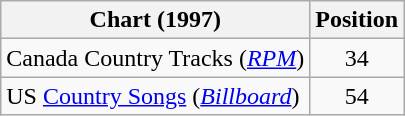<table class="wikitable sortable">
<tr>
<th scope="col">Chart (1997)</th>
<th scope="col">Position</th>
</tr>
<tr>
<td>Canada Country Tracks (<em><a href='#'>RPM</a></em>)</td>
<td align="center">34</td>
</tr>
<tr>
<td>US <a href='#'>Country Songs</a> (<em><a href='#'>Billboard</a></em>)</td>
<td align="center">54</td>
</tr>
</table>
